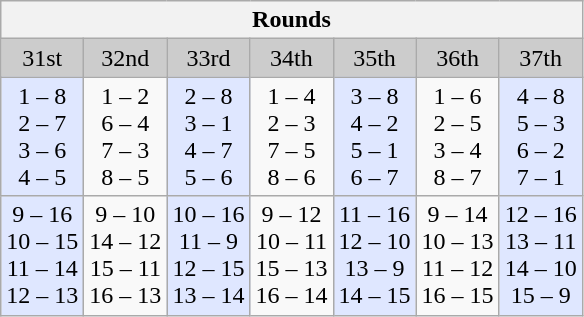<table class="wikitable">
<tr>
<th colspan="7">Rounds</th>
</tr>
<tr>
<td align="center" bgcolor="#CCCCCC">31st</td>
<td align="center" bgcolor="#CCCCCC">32nd</td>
<td align="center" bgcolor="#CCCCCC">33rd</td>
<td align="center" bgcolor="#CCCCCC">34th</td>
<td align="center" bgcolor="#CCCCCC">35th</td>
<td align="center" bgcolor="#CCCCCC">36th</td>
<td align="center" bgcolor="#CCCCCC">37th</td>
</tr>
<tr>
<td align="center" bgcolor="#DFE7FF">1 – 8<br>2 – 7<br>3 – 6<br>4 – 5</td>
<td align="center">1 – 2<br>6 – 4<br>7 – 3<br>8 – 5</td>
<td align="center" bgcolor="#DFE7FF">2 – 8<br>3 – 1<br>4 – 7<br>5 – 6</td>
<td align="center">1 – 4<br>2 – 3<br>7 – 5<br>8 – 6</td>
<td align="center" bgcolor="#DFE7FF">3 – 8<br>4 – 2<br>5 – 1<br>6 – 7</td>
<td align="center">1 – 6<br>2 – 5<br>3 – 4<br>8 – 7</td>
<td align="center" bgcolor="#DFE7FF">4 – 8<br>5 – 3<br>6 – 2<br>7 – 1</td>
</tr>
<tr>
<td align="center" bgcolor="#DFE7FF">9 – 16<br>10 – 15<br>11 – 14<br>12 – 13</td>
<td align="center">9 – 10<br>14 – 12<br>15 – 11<br>16 – 13</td>
<td align="center" bgcolor="#DFE7FF">10 – 16<br>11 – 9<br>12 – 15<br>13 – 14</td>
<td align="center">9 – 12<br>10 – 11<br>15 – 13<br>16 – 14</td>
<td align="center" bgcolor="#DFE7FF">11 – 16<br>12 – 10<br>13 – 9<br>14 – 15</td>
<td align="center">9 – 14<br>10 – 13<br>11 – 12<br>16 – 15</td>
<td align="center" bgcolor="#DFE7FF">12 – 16<br>13 – 11<br>14 – 10<br>15 – 9</td>
</tr>
</table>
